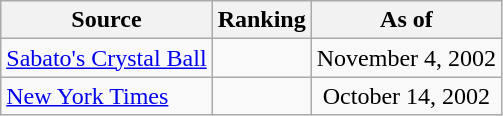<table class="wikitable" style="text-align:center">
<tr>
<th>Source</th>
<th>Ranking</th>
<th>As of</th>
</tr>
<tr>
<td align=left><a href='#'>Sabato's Crystal Ball</a></td>
<td></td>
<td>November 4, 2002</td>
</tr>
<tr>
<td align=left><a href='#'>New York Times</a></td>
<td></td>
<td>October 14, 2002</td>
</tr>
</table>
